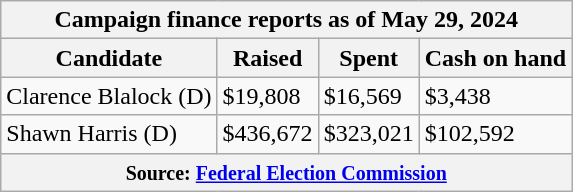<table class="wikitable sortable">
<tr>
<th colspan=4>Campaign finance reports as of May 29, 2024</th>
</tr>
<tr style="text-align:center;">
<th>Candidate</th>
<th>Raised</th>
<th>Spent</th>
<th>Cash on hand</th>
</tr>
<tr>
<td>Clarence Blalock (D)</td>
<td>$19,808</td>
<td>$16,569</td>
<td>$3,438</td>
</tr>
<tr>
<td>Shawn Harris (D)</td>
<td>$436,672</td>
<td>$323,021</td>
<td>$102,592</td>
</tr>
<tr>
<th colspan="4"><small>Source: <a href='#'>Federal Election Commission</a></small></th>
</tr>
</table>
